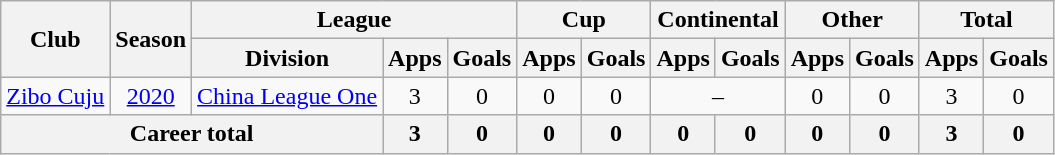<table class="wikitable" style="text-align: center">
<tr>
<th rowspan="2">Club</th>
<th rowspan="2">Season</th>
<th colspan="3">League</th>
<th colspan="2">Cup</th>
<th colspan="2">Continental</th>
<th colspan="2">Other</th>
<th colspan="2">Total</th>
</tr>
<tr>
<th>Division</th>
<th>Apps</th>
<th>Goals</th>
<th>Apps</th>
<th>Goals</th>
<th>Apps</th>
<th>Goals</th>
<th>Apps</th>
<th>Goals</th>
<th>Apps</th>
<th>Goals</th>
</tr>
<tr>
<td><a href='#'>Zibo Cuju</a></td>
<td><a href='#'>2020</a></td>
<td><a href='#'>China League One</a></td>
<td>3</td>
<td>0</td>
<td>0</td>
<td>0</td>
<td colspan="2">–</td>
<td>0</td>
<td>0</td>
<td>3</td>
<td>0</td>
</tr>
<tr>
<th colspan=3>Career total</th>
<th>3</th>
<th>0</th>
<th>0</th>
<th>0</th>
<th>0</th>
<th>0</th>
<th>0</th>
<th>0</th>
<th>3</th>
<th>0</th>
</tr>
</table>
